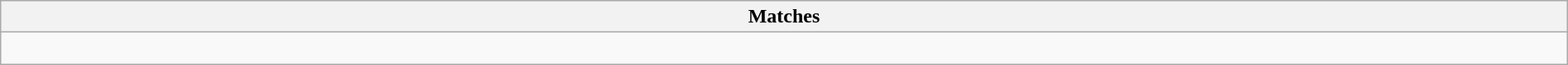<table class="wikitable collapsible collapsed" style="width:100%;">
<tr>
<th>Matches</th>
</tr>
<tr>
<td><br></td>
</tr>
</table>
